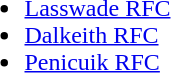<table border="0" cellpadding="5">
<tr valign=top>
<td><br><ul><li><a href='#'>Lasswade RFC</a></li><li><a href='#'>Dalkeith RFC</a></li><li><a href='#'>Penicuik RFC</a></li></ul></td>
</tr>
</table>
